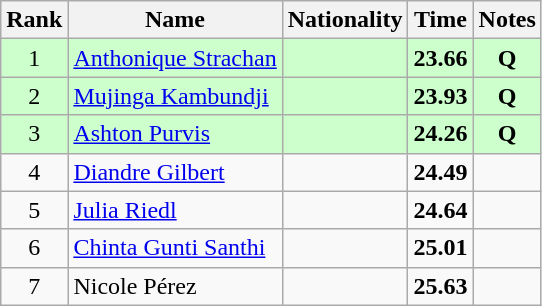<table class="wikitable sortable" style="text-align:center">
<tr>
<th>Rank</th>
<th>Name</th>
<th>Nationality</th>
<th>Time</th>
<th>Notes</th>
</tr>
<tr bgcolor=ccffcc>
<td>1</td>
<td align=left><a href='#'>Anthonique Strachan</a></td>
<td align=left></td>
<td><strong>23.66</strong></td>
<td><strong>Q</strong></td>
</tr>
<tr bgcolor=ccffcc>
<td>2</td>
<td align=left><a href='#'>Mujinga Kambundji</a></td>
<td align=left></td>
<td><strong>23.93</strong></td>
<td><strong>Q</strong></td>
</tr>
<tr bgcolor=ccffcc>
<td>3</td>
<td align=left><a href='#'>Ashton Purvis</a></td>
<td align=left></td>
<td><strong>24.26</strong></td>
<td><strong>Q</strong></td>
</tr>
<tr>
<td>4</td>
<td align=left><a href='#'>Diandre Gilbert</a></td>
<td align=left></td>
<td><strong>24.49</strong></td>
<td></td>
</tr>
<tr>
<td>5</td>
<td align=left><a href='#'>Julia Riedl</a></td>
<td align=left></td>
<td><strong>24.64</strong></td>
<td></td>
</tr>
<tr>
<td>6</td>
<td align=left><a href='#'>Chinta Gunti Santhi</a></td>
<td align=left></td>
<td><strong>25.01</strong></td>
<td></td>
</tr>
<tr>
<td>7</td>
<td align=left>Nicole Pérez</td>
<td align=left></td>
<td><strong>25.63</strong></td>
<td></td>
</tr>
</table>
